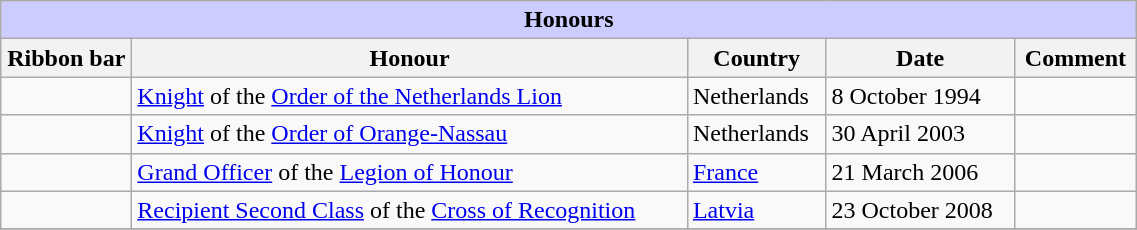<table class="wikitable" style="width:60%;">
<tr style="background:#ccf; text-align:center;">
<td colspan=5><strong>Honours</strong></td>
</tr>
<tr>
<th style="width:80px;">Ribbon bar</th>
<th>Honour</th>
<th>Country</th>
<th>Date</th>
<th>Comment</th>
</tr>
<tr>
<td></td>
<td><a href='#'>Knight</a> of the <a href='#'>Order of the Netherlands Lion</a></td>
<td>Netherlands</td>
<td>8 October 1994</td>
<td></td>
</tr>
<tr>
<td></td>
<td><a href='#'>Knight</a> of the <a href='#'>Order of Orange-Nassau</a></td>
<td>Netherlands</td>
<td>30 April 2003</td>
<td></td>
</tr>
<tr>
<td></td>
<td><a href='#'>Grand Officer</a> of the <a href='#'>Legion of Honour</a></td>
<td><a href='#'>France</a></td>
<td>21 March 2006</td>
<td></td>
</tr>
<tr>
<td></td>
<td><a href='#'>Recipient Second Class</a> of the <a href='#'>Cross of Recognition</a></td>
<td><a href='#'>Latvia</a></td>
<td>23 October 2008</td>
<td></td>
</tr>
<tr>
</tr>
</table>
